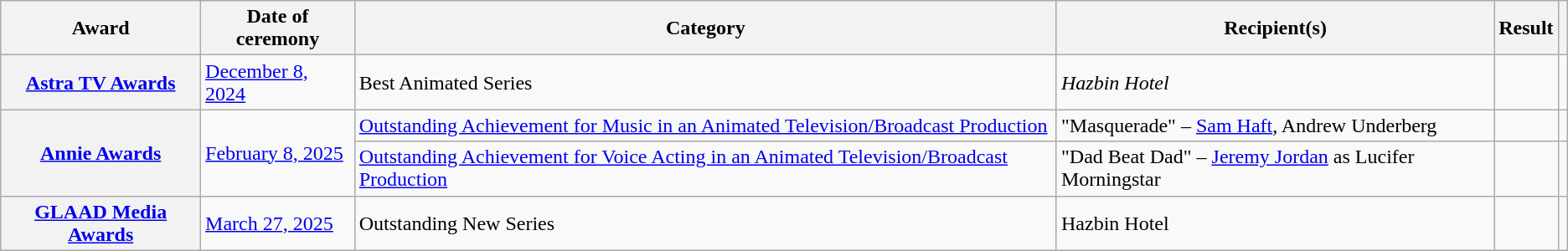<table class="wikitable plainrowheaders sortable">
<tr>
<th scope="col">Award</th>
<th scope="col">Date of ceremony</th>
<th scope="col">Category</th>
<th scope="col">Recipient(s)</th>
<th scope="col">Result</th>
<th scope="col" class="unsortable"></th>
</tr>
<tr>
<th scope="row"><a href='#'>Astra TV Awards</a></th>
<td><a href='#'>December 8, 2024</a></td>
<td>Best Animated Series</td>
<td><em>Hazbin Hotel</em></td>
<td></td>
<td align="center"></td>
</tr>
<tr>
<th scope="row" rowspan="2"><a href='#'>Annie Awards</a></th>
<td rowspan="2"><a href='#'>February 8, 2025</a></td>
<td><a href='#'>Outstanding Achievement for Music in an Animated Television/Broadcast Production</a></td>
<td>"Masquerade" – <a href='#'>Sam Haft</a>, Andrew Underberg</td>
<td></td>
<td></td>
</tr>
<tr>
<td><a href='#'>Outstanding Achievement for Voice Acting in an Animated Television/Broadcast Production</a></td>
<td>"Dad Beat Dad" – <a href='#'>Jeremy Jordan</a> as Lucifer Morningstar</td>
<td></td>
<td></td>
</tr>
<tr>
<th scope="row"><a href='#'>GLAAD Media Awards</a></th>
<td><a href='#'>March 27, 2025</a></td>
<td>Outstanding New Series</td>
<td>Hazbin Hotel</td>
<td></td>
<td></td>
</tr>
</table>
